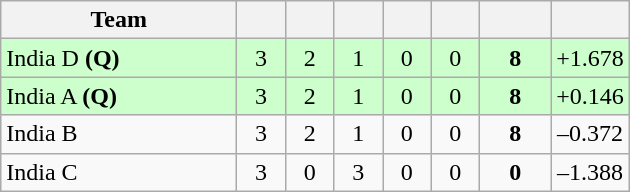<table class="wikitable" style="text-align:center">
<tr>
<th width="150">Team</th>
<th width="25"></th>
<th width="25"></th>
<th width="25"></th>
<th width="25"></th>
<th width="25"></th>
<th width="40"></th>
<th width="40"></th>
</tr>
<tr style="background:#cfc;">
<td style="text-align:left">India D <strong>(Q)</strong></td>
<td>3</td>
<td>2</td>
<td>1</td>
<td>0</td>
<td>0</td>
<td><strong>8</strong></td>
<td>+1.678</td>
</tr>
<tr style="background:#cfc;">
<td style="text-align:left">India A <strong>(Q)</strong></td>
<td>3</td>
<td>2</td>
<td>1</td>
<td>0</td>
<td>0</td>
<td><strong>8</strong></td>
<td>+0.146</td>
</tr>
<tr>
<td style="text-align:left">India B</td>
<td>3</td>
<td>2</td>
<td>1</td>
<td>0</td>
<td>0</td>
<td><strong>8</strong></td>
<td>–0.372</td>
</tr>
<tr>
<td style="text-align:left">India C</td>
<td>3</td>
<td>0</td>
<td>3</td>
<td>0</td>
<td>0</td>
<td><strong>0</strong></td>
<td>–1.388</td>
</tr>
</table>
